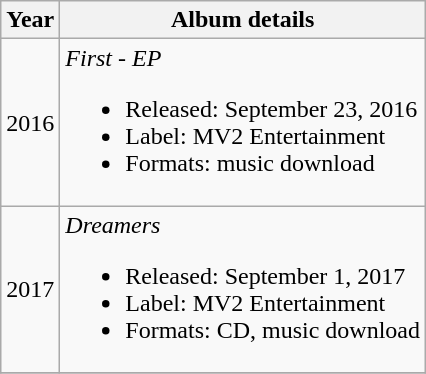<table class="wikitable">
<tr>
<th>Year</th>
<th>Album details</th>
</tr>
<tr>
<td>2016</td>
<td><em>First - EP</em><br><ul><li>Released: September 23, 2016</li><li>Label: MV2 Entertainment</li><li>Formats: music download</li></ul></td>
</tr>
<tr>
<td>2017</td>
<td><em>Dreamers</em><br><ul><li>Released: September 1, 2017</li><li>Label: MV2 Entertainment</li><li>Formats: CD, music download</li></ul></td>
</tr>
<tr>
</tr>
</table>
